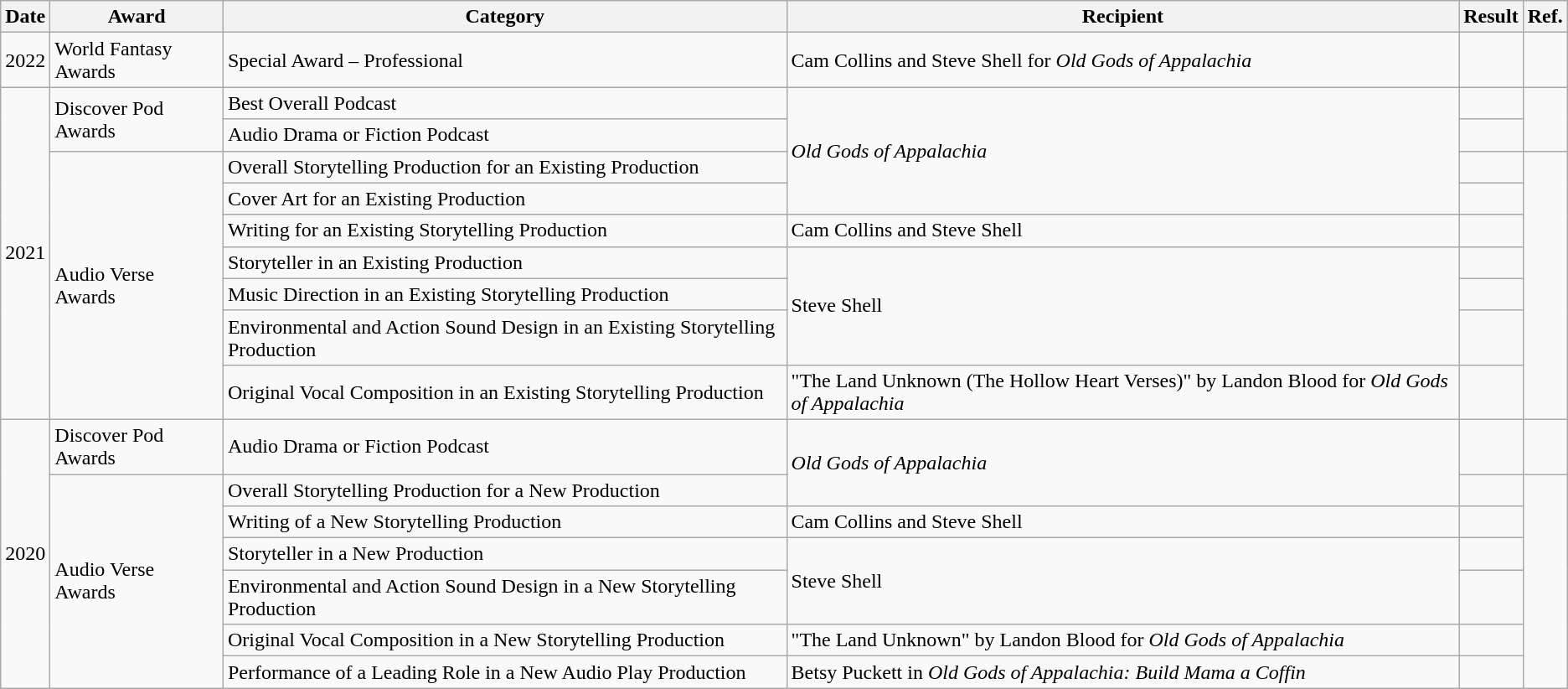<table class="wikitable sortable">
<tr>
<th>Date</th>
<th>Award</th>
<th>Category</th>
<th>Recipient</th>
<th>Result</th>
<th>Ref.</th>
</tr>
<tr>
<td>2022</td>
<td>World Fantasy Awards</td>
<td>Special Award – Professional</td>
<td>Cam Collins and Steve Shell for <em>Old Gods of Appalachia</em></td>
<td></td>
<td></td>
</tr>
<tr>
<td rowspan="9">2021</td>
<td rowspan="2">Discover Pod Awards</td>
<td>Best Overall Podcast</td>
<td rowspan="4"><em>Old Gods of Appalachia</em></td>
<td></td>
<td rowspan="2"></td>
</tr>
<tr>
<td>Audio Drama or Fiction Podcast</td>
<td></td>
</tr>
<tr>
<td rowspan="7">Audio Verse Awards</td>
<td>Overall Storytelling Production for an Existing Production</td>
<td></td>
<td rowspan="7"></td>
</tr>
<tr>
<td>Cover Art for an Existing Production</td>
<td></td>
</tr>
<tr>
<td>Writing for an Existing Storytelling Production</td>
<td>Cam Collins and Steve Shell</td>
<td></td>
</tr>
<tr>
<td>Storyteller in an Existing Production</td>
<td rowspan="3">Steve Shell</td>
<td></td>
</tr>
<tr>
<td>Music Direction in an Existing Storytelling Production</td>
<td></td>
</tr>
<tr>
<td>Environmental and Action Sound Design in an Existing Storytelling Production</td>
<td></td>
</tr>
<tr>
<td>Original Vocal Composition in an Existing Storytelling Production</td>
<td>"The Land Unknown (The Hollow Heart Verses)" by Landon Blood for <em>Old Gods of Appalachia</em></td>
<td></td>
</tr>
<tr>
<td rowspan="9">2020</td>
<td>Discover Pod Awards</td>
<td>Audio Drama or Fiction Podcast</td>
<td rowspan="2"><em>Old Gods of Appalachia</em></td>
<td></td>
<td></td>
</tr>
<tr>
<td rowspan="6">Audio Verse Awards</td>
<td>Overall Storytelling Production for a New Production</td>
<td></td>
<td rowspan="6"></td>
</tr>
<tr>
<td>Writing of a New Storytelling Production</td>
<td>Cam Collins and Steve Shell</td>
<td></td>
</tr>
<tr>
<td>Storyteller in a New Production</td>
<td rowspan="2">Steve Shell</td>
<td></td>
</tr>
<tr>
<td>Environmental and Action Sound Design in a New Storytelling Production</td>
<td></td>
</tr>
<tr>
<td>Original Vocal Composition in a New Storytelling Production</td>
<td>"The Land Unknown" by Landon Blood for <em>Old Gods of Appalachia</em></td>
<td></td>
</tr>
<tr>
<td>Performance of a Leading Role in a New Audio Play Production</td>
<td>Betsy Puckett in <em>Old Gods of Appalachia: Build Mama a Coffin</em></td>
<td></td>
</tr>
</table>
